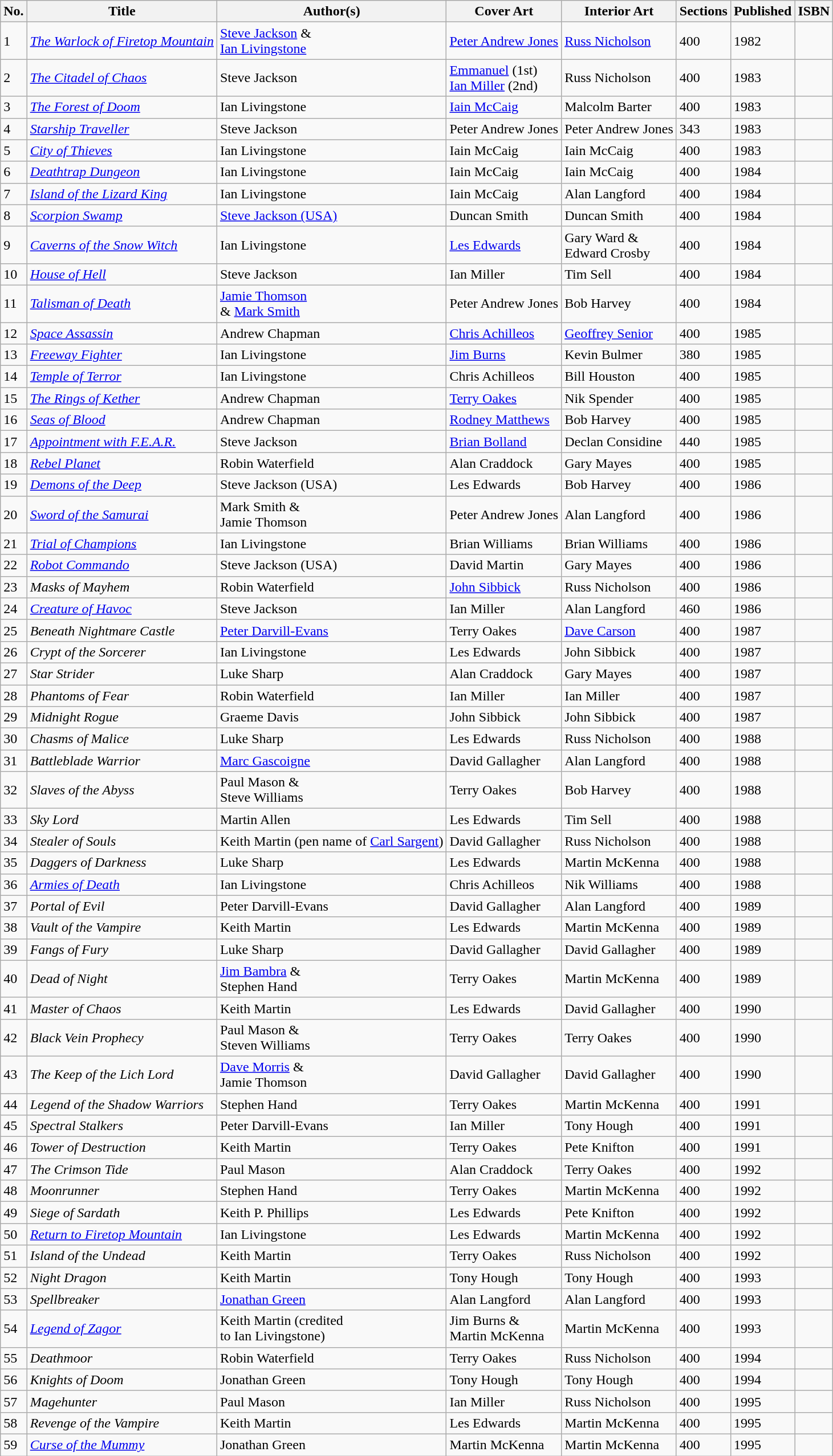<table class="wikitable sortable">
<tr>
<th>No.</th>
<th>Title</th>
<th>Author(s)</th>
<th>Cover Art</th>
<th>Interior Art</th>
<th>Sections</th>
<th>Published</th>
<th>ISBN</th>
</tr>
<tr>
<td>1</td>
<td><em><a href='#'>The Warlock of Firetop Mountain</a></em></td>
<td><a href='#'>Steve Jackson</a> & <br><a href='#'>Ian Livingstone</a></td>
<td><a href='#'>Peter Andrew Jones</a></td>
<td><a href='#'>Russ Nicholson</a></td>
<td>400</td>
<td>1982</td>
<td></td>
</tr>
<tr>
<td>2</td>
<td><em><a href='#'>The Citadel of Chaos</a></em></td>
<td>Steve Jackson</td>
<td><a href='#'>Emmanuel</a> (1st)<br> <a href='#'>Ian Miller</a> (2nd)</td>
<td>Russ Nicholson</td>
<td>400</td>
<td>1983</td>
<td></td>
</tr>
<tr>
<td>3</td>
<td><em><a href='#'>The Forest of Doom</a></em></td>
<td>Ian Livingstone</td>
<td><a href='#'>Iain McCaig</a></td>
<td>Malcolm Barter</td>
<td>400</td>
<td>1983</td>
<td></td>
</tr>
<tr>
<td>4</td>
<td><em><a href='#'>Starship Traveller</a></em></td>
<td>Steve Jackson</td>
<td>Peter Andrew Jones</td>
<td>Peter Andrew Jones</td>
<td>343</td>
<td>1983</td>
<td></td>
</tr>
<tr>
<td>5</td>
<td><em><a href='#'>City of Thieves</a></em></td>
<td>Ian Livingstone</td>
<td>Iain McCaig</td>
<td>Iain McCaig</td>
<td>400</td>
<td>1983</td>
<td></td>
</tr>
<tr>
<td>6</td>
<td><em><a href='#'>Deathtrap Dungeon</a></em></td>
<td>Ian Livingstone</td>
<td>Iain McCaig</td>
<td>Iain McCaig</td>
<td>400</td>
<td>1984</td>
<td></td>
</tr>
<tr>
<td>7</td>
<td><em><a href='#'>Island of the Lizard King</a></em></td>
<td>Ian Livingstone</td>
<td>Iain McCaig</td>
<td>Alan Langford</td>
<td>400</td>
<td>1984</td>
<td></td>
</tr>
<tr>
<td>8</td>
<td><em><a href='#'>Scorpion Swamp</a></em></td>
<td><a href='#'>Steve Jackson (USA)</a></td>
<td>Duncan Smith</td>
<td>Duncan Smith</td>
<td>400</td>
<td>1984</td>
<td></td>
</tr>
<tr>
<td>9</td>
<td><em><a href='#'>Caverns of the Snow Witch</a></em></td>
<td>Ian Livingstone</td>
<td><a href='#'>Les Edwards</a></td>
<td>Gary Ward & <br> Edward Crosby</td>
<td>400</td>
<td>1984</td>
<td></td>
</tr>
<tr>
<td>10</td>
<td><em><a href='#'>House of Hell</a></em></td>
<td>Steve Jackson</td>
<td>Ian Miller</td>
<td>Tim Sell</td>
<td>400</td>
<td>1984</td>
<td></td>
</tr>
<tr>
<td>11</td>
<td><em><a href='#'>Talisman of Death</a></em></td>
<td><a href='#'>Jamie Thomson</a><br> & <a href='#'>Mark Smith</a></td>
<td>Peter Andrew Jones</td>
<td>Bob Harvey</td>
<td>400</td>
<td>1984</td>
<td></td>
</tr>
<tr>
<td>12</td>
<td><em><a href='#'>Space Assassin</a></em></td>
<td>Andrew Chapman</td>
<td><a href='#'>Chris Achilleos</a></td>
<td><a href='#'>Geoffrey Senior</a></td>
<td>400</td>
<td>1985</td>
<td></td>
</tr>
<tr>
<td>13</td>
<td><em><a href='#'>Freeway Fighter</a></em></td>
<td>Ian Livingstone</td>
<td><a href='#'>Jim Burns</a></td>
<td>Kevin Bulmer</td>
<td>380</td>
<td>1985</td>
<td></td>
</tr>
<tr>
<td>14</td>
<td><em><a href='#'>Temple of Terror</a></em></td>
<td>Ian Livingstone</td>
<td>Chris Achilleos</td>
<td>Bill Houston</td>
<td>400</td>
<td>1985</td>
<td></td>
</tr>
<tr>
<td>15</td>
<td><em><a href='#'>The Rings of Kether</a></em></td>
<td>Andrew Chapman</td>
<td><a href='#'>Terry Oakes</a></td>
<td>Nik Spender</td>
<td>400</td>
<td>1985</td>
<td></td>
</tr>
<tr>
<td>16</td>
<td><em><a href='#'>Seas of Blood</a></em></td>
<td>Andrew Chapman</td>
<td><a href='#'>Rodney Matthews</a></td>
<td>Bob Harvey</td>
<td>400</td>
<td>1985</td>
<td></td>
</tr>
<tr>
<td>17</td>
<td><em><a href='#'>Appointment with F.E.A.R.</a></em></td>
<td>Steve Jackson</td>
<td><a href='#'>Brian Bolland</a></td>
<td>Declan Considine</td>
<td>440</td>
<td>1985</td>
<td></td>
</tr>
<tr>
<td>18</td>
<td><em><a href='#'>Rebel Planet</a></em></td>
<td>Robin Waterfield</td>
<td>Alan Craddock</td>
<td>Gary Mayes</td>
<td>400</td>
<td>1985</td>
<td></td>
</tr>
<tr>
<td>19</td>
<td><em><a href='#'>Demons of the Deep</a></em></td>
<td>Steve Jackson (USA)</td>
<td>Les Edwards</td>
<td>Bob Harvey</td>
<td>400</td>
<td>1986</td>
<td></td>
</tr>
<tr>
<td>20</td>
<td><em><a href='#'>Sword of the Samurai</a></em></td>
<td>Mark Smith & <br> Jamie Thomson</td>
<td>Peter Andrew Jones</td>
<td>Alan Langford</td>
<td>400</td>
<td>1986</td>
<td></td>
</tr>
<tr>
<td>21</td>
<td><em><a href='#'>Trial of Champions</a></em></td>
<td>Ian Livingstone</td>
<td>Brian Williams</td>
<td>Brian Williams</td>
<td>400</td>
<td>1986</td>
<td></td>
</tr>
<tr>
<td>22</td>
<td><em><a href='#'>Robot Commando</a></em></td>
<td>Steve Jackson (USA)</td>
<td>David Martin</td>
<td>Gary Mayes</td>
<td>400</td>
<td>1986</td>
<td></td>
</tr>
<tr>
<td>23</td>
<td><em>Masks of Mayhem</em></td>
<td>Robin Waterfield</td>
<td><a href='#'>John Sibbick</a></td>
<td>Russ Nicholson</td>
<td>400</td>
<td>1986</td>
<td></td>
</tr>
<tr>
<td>24</td>
<td><em><a href='#'>Creature of Havoc</a></em></td>
<td>Steve Jackson</td>
<td>Ian Miller</td>
<td>Alan Langford</td>
<td>460</td>
<td>1986</td>
<td></td>
</tr>
<tr>
<td>25</td>
<td><em>Beneath Nightmare Castle</em></td>
<td><a href='#'>Peter Darvill-Evans</a></td>
<td>Terry Oakes</td>
<td><a href='#'>Dave Carson</a></td>
<td>400</td>
<td>1987</td>
<td></td>
</tr>
<tr>
<td>26</td>
<td><em>Crypt of the Sorcerer</em></td>
<td>Ian Livingstone</td>
<td>Les Edwards</td>
<td>John Sibbick</td>
<td>400</td>
<td>1987</td>
<td></td>
</tr>
<tr>
<td>27</td>
<td><em>Star Strider</em></td>
<td>Luke Sharp</td>
<td>Alan Craddock</td>
<td>Gary Mayes</td>
<td>400</td>
<td>1987</td>
<td></td>
</tr>
<tr>
<td>28</td>
<td><em>Phantoms of Fear</em></td>
<td>Robin Waterfield</td>
<td>Ian Miller</td>
<td>Ian Miller</td>
<td>400</td>
<td>1987</td>
<td></td>
</tr>
<tr>
<td>29</td>
<td><em>Midnight Rogue</em></td>
<td>Graeme Davis</td>
<td>John Sibbick</td>
<td>John Sibbick</td>
<td>400</td>
<td>1987</td>
<td></td>
</tr>
<tr>
<td>30</td>
<td><em>Chasms of Malice</em></td>
<td>Luke Sharp</td>
<td>Les Edwards</td>
<td>Russ Nicholson</td>
<td>400</td>
<td>1988</td>
<td></td>
</tr>
<tr>
<td>31</td>
<td><em>Battleblade Warrior</em></td>
<td><a href='#'>Marc Gascoigne</a></td>
<td>David Gallagher</td>
<td>Alan Langford</td>
<td>400</td>
<td>1988</td>
<td></td>
</tr>
<tr>
<td>32</td>
<td><em>Slaves of the Abyss</em></td>
<td>Paul Mason & <br> Steve Williams</td>
<td>Terry Oakes</td>
<td>Bob Harvey</td>
<td>400</td>
<td>1988</td>
<td></td>
</tr>
<tr>
<td>33</td>
<td><em>Sky Lord</em></td>
<td>Martin Allen</td>
<td>Les Edwards</td>
<td>Tim Sell</td>
<td>400</td>
<td>1988</td>
<td></td>
</tr>
<tr>
<td>34</td>
<td><em>Stealer of Souls</em></td>
<td>Keith Martin (pen name of <a href='#'>Carl Sargent</a>)</td>
<td>David Gallagher</td>
<td>Russ Nicholson</td>
<td>400</td>
<td>1988</td>
<td></td>
</tr>
<tr>
<td>35</td>
<td><em>Daggers of Darkness</em></td>
<td>Luke Sharp</td>
<td>Les Edwards</td>
<td>Martin McKenna</td>
<td>400</td>
<td>1988</td>
<td></td>
</tr>
<tr>
<td>36</td>
<td><em><a href='#'>Armies of Death</a></em></td>
<td>Ian Livingstone</td>
<td>Chris Achilleos</td>
<td>Nik Williams</td>
<td>400</td>
<td>1988</td>
<td></td>
</tr>
<tr>
<td>37</td>
<td><em>Portal of Evil</em></td>
<td>Peter Darvill-Evans</td>
<td>David Gallagher</td>
<td>Alan Langford</td>
<td>400</td>
<td>1989</td>
<td></td>
</tr>
<tr>
<td>38</td>
<td><em>Vault of the Vampire</em></td>
<td>Keith Martin</td>
<td>Les Edwards</td>
<td>Martin McKenna</td>
<td>400</td>
<td>1989</td>
<td></td>
</tr>
<tr>
<td>39</td>
<td><em>Fangs of Fury</em></td>
<td>Luke Sharp</td>
<td>David Gallagher</td>
<td>David Gallagher</td>
<td>400</td>
<td>1989</td>
<td></td>
</tr>
<tr>
<td>40</td>
<td><em>Dead of Night</em></td>
<td><a href='#'>Jim Bambra</a> & <br> Stephen Hand</td>
<td>Terry Oakes</td>
<td>Martin McKenna</td>
<td>400</td>
<td>1989</td>
<td></td>
</tr>
<tr>
<td>41</td>
<td><em>Master of Chaos</em></td>
<td>Keith Martin</td>
<td>Les Edwards</td>
<td>David Gallagher</td>
<td>400</td>
<td>1990</td>
<td></td>
</tr>
<tr>
<td>42</td>
<td><em>Black Vein Prophecy</em></td>
<td>Paul Mason & <br> Steven Williams</td>
<td>Terry Oakes</td>
<td>Terry Oakes</td>
<td>400</td>
<td>1990</td>
<td></td>
</tr>
<tr>
<td>43</td>
<td><em>The Keep of the Lich Lord</em></td>
<td><a href='#'>Dave Morris</a> & <br> Jamie Thomson</td>
<td>David Gallagher</td>
<td>David Gallagher</td>
<td>400</td>
<td>1990</td>
<td></td>
</tr>
<tr>
<td>44</td>
<td><em>Legend of the Shadow Warriors</em></td>
<td>Stephen Hand</td>
<td>Terry Oakes</td>
<td>Martin McKenna</td>
<td>400</td>
<td>1991</td>
<td></td>
</tr>
<tr>
<td>45</td>
<td><em>Spectral Stalkers</em></td>
<td>Peter Darvill-Evans</td>
<td>Ian Miller</td>
<td>Tony Hough</td>
<td>400</td>
<td>1991</td>
<td></td>
</tr>
<tr>
<td>46</td>
<td><em>Tower of Destruction</em></td>
<td>Keith Martin</td>
<td>Terry Oakes</td>
<td>Pete Knifton</td>
<td>400</td>
<td>1991</td>
<td></td>
</tr>
<tr>
<td>47</td>
<td><em>The Crimson Tide</em></td>
<td>Paul Mason</td>
<td>Alan Craddock</td>
<td>Terry Oakes</td>
<td>400</td>
<td>1992</td>
<td></td>
</tr>
<tr>
<td>48</td>
<td><em>Moonrunner</em></td>
<td>Stephen Hand</td>
<td>Terry Oakes</td>
<td>Martin McKenna</td>
<td>400</td>
<td>1992</td>
<td></td>
</tr>
<tr>
<td>49</td>
<td><em>Siege of Sardath</em></td>
<td>Keith P. Phillips</td>
<td>Les Edwards</td>
<td>Pete Knifton</td>
<td>400</td>
<td>1992</td>
<td></td>
</tr>
<tr>
<td>50</td>
<td><em><a href='#'>Return to Firetop Mountain</a></em></td>
<td>Ian Livingstone</td>
<td>Les Edwards</td>
<td>Martin McKenna</td>
<td>400</td>
<td>1992</td>
<td></td>
</tr>
<tr>
<td>51</td>
<td><em>Island of the Undead</em></td>
<td>Keith Martin</td>
<td>Terry Oakes</td>
<td>Russ Nicholson</td>
<td>400</td>
<td>1992</td>
<td></td>
</tr>
<tr>
<td>52</td>
<td><em>Night Dragon</em></td>
<td>Keith Martin</td>
<td>Tony Hough</td>
<td>Tony Hough</td>
<td>400</td>
<td>1993</td>
<td></td>
</tr>
<tr>
<td>53</td>
<td><em>Spellbreaker</em></td>
<td><a href='#'>Jonathan Green</a></td>
<td>Alan Langford</td>
<td>Alan Langford</td>
<td>400</td>
<td>1993</td>
<td></td>
</tr>
<tr>
<td>54</td>
<td><em><a href='#'>Legend of Zagor</a></em></td>
<td>Keith Martin (credited <br> to Ian Livingstone)</td>
<td>Jim Burns & <br> Martin McKenna</td>
<td>Martin McKenna</td>
<td>400</td>
<td>1993</td>
<td></td>
</tr>
<tr>
<td>55</td>
<td><em>Deathmoor</em></td>
<td>Robin Waterfield</td>
<td>Terry Oakes</td>
<td>Russ Nicholson</td>
<td>400</td>
<td>1994</td>
<td></td>
</tr>
<tr>
<td>56</td>
<td><em>Knights of Doom</em></td>
<td>Jonathan Green</td>
<td>Tony Hough</td>
<td>Tony Hough</td>
<td>400</td>
<td>1994</td>
<td></td>
</tr>
<tr>
<td>57</td>
<td><em>Magehunter</em></td>
<td>Paul Mason</td>
<td>Ian Miller</td>
<td>Russ Nicholson</td>
<td>400</td>
<td>1995</td>
<td></td>
</tr>
<tr>
<td>58</td>
<td><em>Revenge of the Vampire</em></td>
<td>Keith Martin</td>
<td>Les Edwards</td>
<td>Martin McKenna</td>
<td>400</td>
<td>1995</td>
<td></td>
</tr>
<tr>
<td>59</td>
<td><em><a href='#'>Curse of the Mummy</a></em></td>
<td>Jonathan Green</td>
<td>Martin McKenna</td>
<td>Martin McKenna</td>
<td>400</td>
<td>1995</td>
<td></td>
</tr>
</table>
